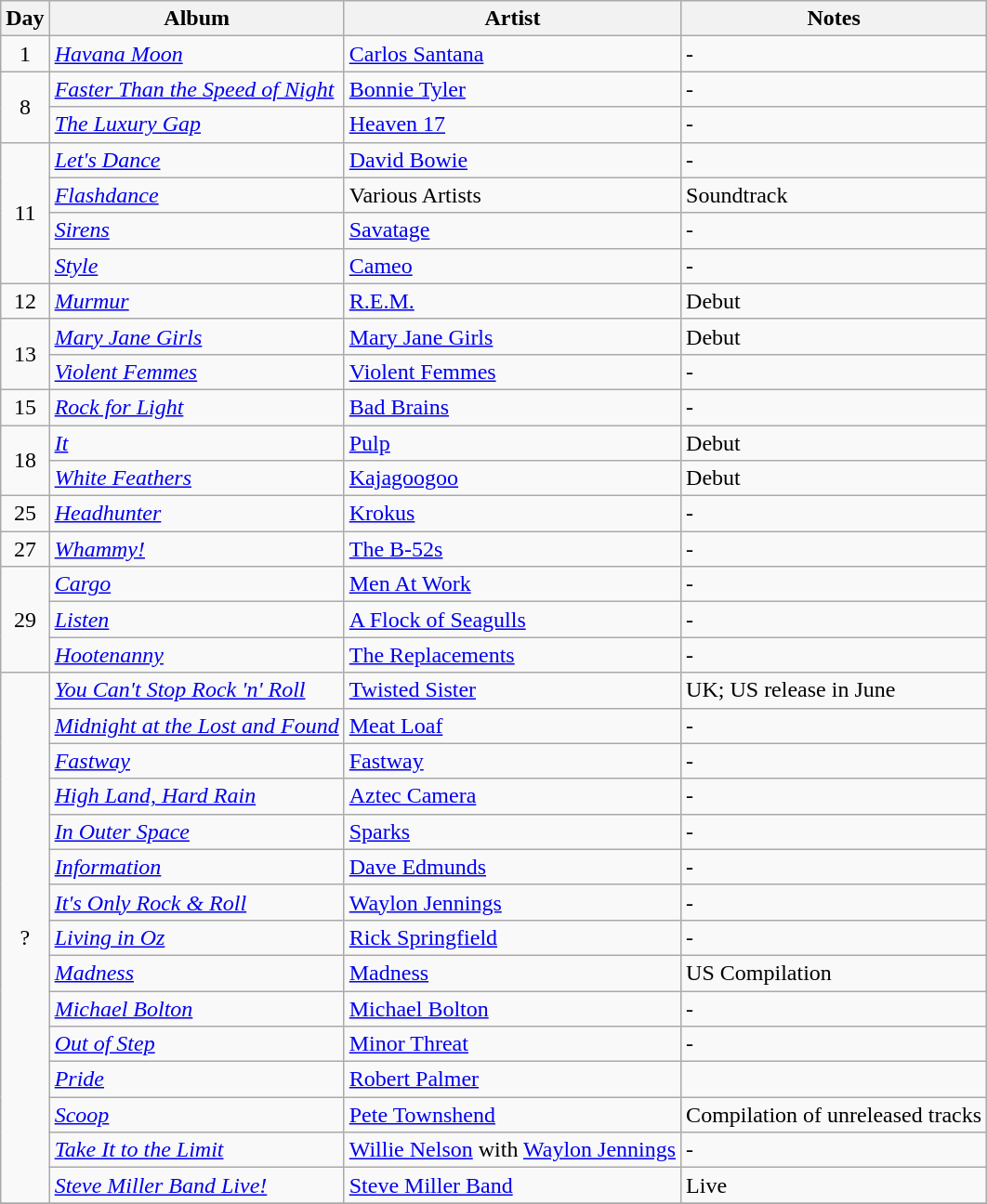<table class="wikitable">
<tr>
<th>Day</th>
<th>Album</th>
<th>Artist</th>
<th>Notes</th>
</tr>
<tr>
<td rowspan="1" align="center">1</td>
<td><em><a href='#'>Havana Moon</a></em></td>
<td><a href='#'>Carlos Santana</a></td>
<td>-</td>
</tr>
<tr>
<td rowspan="2" align="center">8</td>
<td><em><a href='#'>Faster Than the Speed of Night</a></em></td>
<td><a href='#'>Bonnie Tyler</a></td>
<td>-</td>
</tr>
<tr>
<td><em><a href='#'>The Luxury Gap</a></em></td>
<td><a href='#'>Heaven 17</a></td>
<td>-</td>
</tr>
<tr>
<td rowspan="4" align="center">11</td>
<td><em><a href='#'>Let's Dance</a></em></td>
<td><a href='#'>David Bowie</a></td>
<td>-</td>
</tr>
<tr>
<td><em><a href='#'>Flashdance</a></em></td>
<td>Various Artists</td>
<td>Soundtrack</td>
</tr>
<tr>
<td><em><a href='#'>Sirens</a></em></td>
<td><a href='#'>Savatage</a></td>
<td>-</td>
</tr>
<tr>
<td><em><a href='#'>Style</a></em></td>
<td><a href='#'>Cameo</a></td>
<td>-</td>
</tr>
<tr>
<td rowspan="1" align="center">12</td>
<td><em><a href='#'>Murmur</a></em></td>
<td><a href='#'>R.E.M.</a></td>
<td>Debut</td>
</tr>
<tr>
<td rowspan="2" align="center">13</td>
<td><em><a href='#'>Mary Jane Girls</a></em></td>
<td><a href='#'>Mary Jane Girls</a></td>
<td>Debut</td>
</tr>
<tr>
<td><em><a href='#'>Violent Femmes</a></em></td>
<td><a href='#'>Violent Femmes</a></td>
<td>-</td>
</tr>
<tr>
<td rowspan="1" align="center">15</td>
<td><em><a href='#'>Rock for Light</a></em></td>
<td><a href='#'>Bad Brains</a></td>
<td>-</td>
</tr>
<tr>
<td rowspan="2" align="center">18</td>
<td><em><a href='#'>It</a></em></td>
<td><a href='#'>Pulp</a></td>
<td>Debut</td>
</tr>
<tr>
<td><em><a href='#'>White Feathers</a></em></td>
<td><a href='#'>Kajagoogoo</a></td>
<td>Debut</td>
</tr>
<tr>
<td rowspan="1" align="center">25</td>
<td><em><a href='#'>Headhunter</a></em></td>
<td><a href='#'>Krokus</a></td>
<td>-</td>
</tr>
<tr>
<td rowspan="1" align="center">27</td>
<td><em><a href='#'>Whammy!</a></em></td>
<td><a href='#'>The B-52s</a></td>
<td>-</td>
</tr>
<tr>
<td rowspan="3" align="center">29</td>
<td><em><a href='#'>Cargo</a></em></td>
<td><a href='#'>Men At Work</a></td>
<td>-</td>
</tr>
<tr>
<td><em><a href='#'>Listen</a></em></td>
<td><a href='#'>A Flock of Seagulls</a></td>
<td>-</td>
</tr>
<tr>
<td><em><a href='#'>Hootenanny</a></em></td>
<td><a href='#'>The Replacements</a></td>
<td>-</td>
</tr>
<tr>
<td rowspan="15" align="center">?</td>
<td><em><a href='#'>You Can't Stop Rock 'n' Roll</a></em></td>
<td><a href='#'>Twisted Sister</a></td>
<td>UK; US release in June</td>
</tr>
<tr>
<td><em><a href='#'>Midnight at the Lost and Found</a></em></td>
<td><a href='#'>Meat Loaf</a></td>
<td>-</td>
</tr>
<tr>
<td><em><a href='#'>Fastway</a></em></td>
<td><a href='#'>Fastway</a></td>
<td>-</td>
</tr>
<tr>
<td><em><a href='#'>High Land, Hard Rain</a></em></td>
<td><a href='#'>Aztec Camera</a></td>
<td>-</td>
</tr>
<tr>
<td><em><a href='#'>In Outer Space</a></em></td>
<td><a href='#'>Sparks</a></td>
<td>-</td>
</tr>
<tr>
<td><em><a href='#'>Information</a></em></td>
<td><a href='#'>Dave Edmunds</a></td>
<td>-</td>
</tr>
<tr>
<td><em><a href='#'>It's Only Rock & Roll</a></em></td>
<td><a href='#'>Waylon Jennings</a></td>
<td>-</td>
</tr>
<tr>
<td><em><a href='#'>Living in Oz</a></em></td>
<td><a href='#'>Rick Springfield</a></td>
<td>-</td>
</tr>
<tr>
<td><em><a href='#'>Madness</a></em></td>
<td><a href='#'>Madness</a></td>
<td>US Compilation</td>
</tr>
<tr>
<td><em><a href='#'>Michael Bolton</a></em></td>
<td><a href='#'>Michael Bolton</a></td>
<td>-</td>
</tr>
<tr>
<td><em><a href='#'>Out of Step</a></em></td>
<td><a href='#'>Minor Threat</a></td>
<td>-</td>
</tr>
<tr>
<td><em><a href='#'>Pride</a></em></td>
<td><a href='#'>Robert Palmer</a></td>
</tr>
<tr>
<td><em><a href='#'>Scoop</a></em></td>
<td><a href='#'>Pete Townshend</a></td>
<td>Compilation of unreleased tracks</td>
</tr>
<tr>
<td><em><a href='#'>Take It to the Limit</a></em></td>
<td><a href='#'>Willie Nelson</a> with <a href='#'>Waylon Jennings</a></td>
<td>-</td>
</tr>
<tr>
<td><em><a href='#'>Steve Miller Band Live!</a></em></td>
<td><a href='#'>Steve Miller Band</a></td>
<td>Live</td>
</tr>
<tr>
</tr>
</table>
